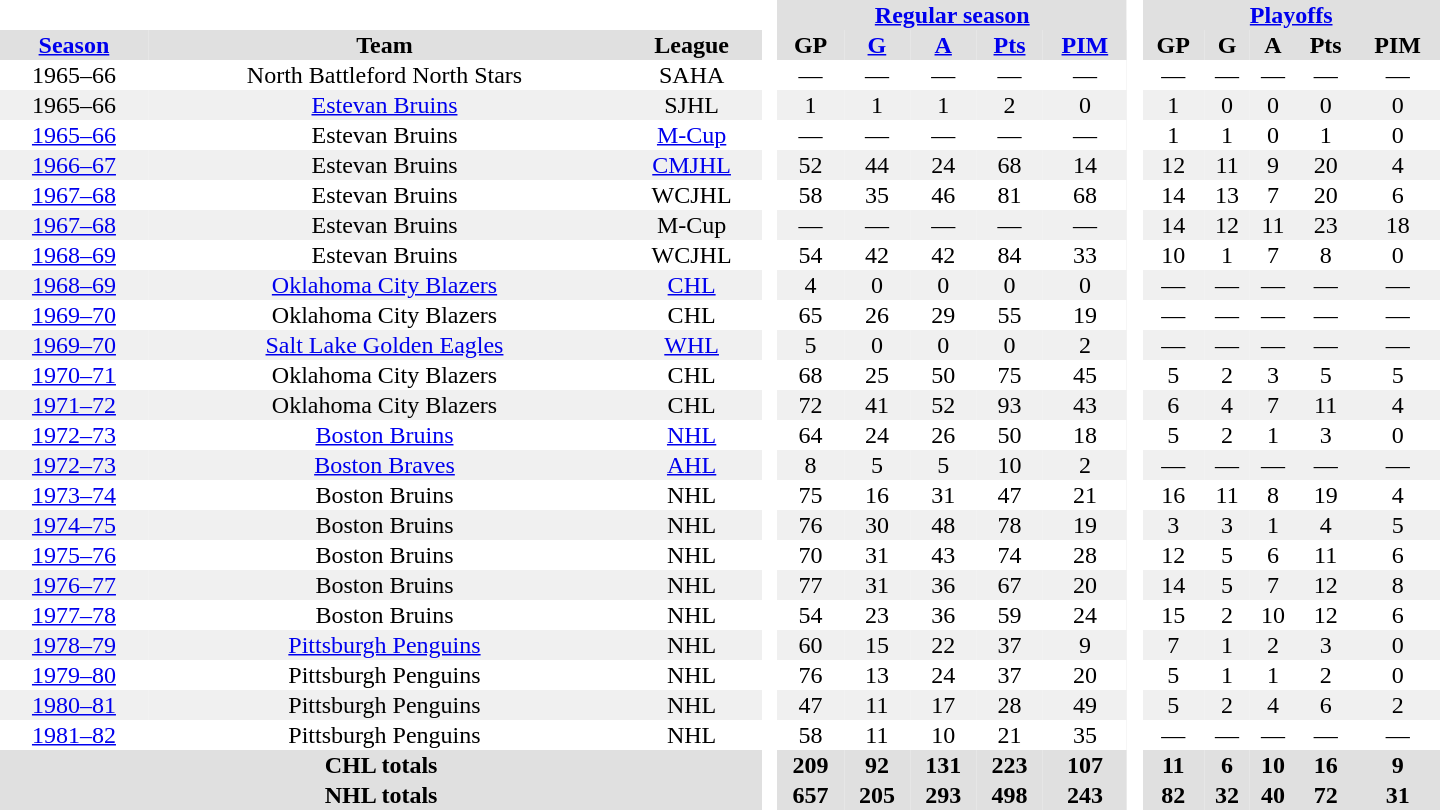<table border="0" cellpadding="1" cellspacing="0" style="text-align:center; width:60em">
<tr bgcolor="#e0e0e0">
<th colspan="3" bgcolor="#ffffff"> </th>
<th rowspan="99" bgcolor="#ffffff"> </th>
<th colspan="5"><a href='#'>Regular season</a></th>
<th rowspan="99" bgcolor="#ffffff"> </th>
<th colspan="5"><a href='#'>Playoffs</a></th>
</tr>
<tr bgcolor="#e0e0e0">
<th><a href='#'>Season</a></th>
<th>Team</th>
<th>League</th>
<th>GP</th>
<th><a href='#'>G</a></th>
<th><a href='#'>A</a></th>
<th><a href='#'>Pts</a></th>
<th><a href='#'>PIM</a></th>
<th>GP</th>
<th>G</th>
<th>A</th>
<th>Pts</th>
<th>PIM</th>
</tr>
<tr>
<td>1965–66</td>
<td>North Battleford North Stars</td>
<td>SAHA</td>
<td>—</td>
<td>—</td>
<td>—</td>
<td>—</td>
<td>—</td>
<td>—</td>
<td>—</td>
<td>—</td>
<td>—</td>
<td>—</td>
</tr>
<tr bgcolor="#f0f0f0">
<td>1965–66</td>
<td><a href='#'>Estevan Bruins</a></td>
<td>SJHL</td>
<td>1</td>
<td>1</td>
<td>1</td>
<td>2</td>
<td>0</td>
<td>1</td>
<td>0</td>
<td>0</td>
<td>0</td>
<td>0</td>
</tr>
<tr>
<td><a href='#'>1965–66</a></td>
<td>Estevan Bruins</td>
<td><a href='#'>M-Cup</a></td>
<td>—</td>
<td>—</td>
<td>—</td>
<td>—</td>
<td>—</td>
<td>1</td>
<td>1</td>
<td>0</td>
<td>1</td>
<td>0</td>
</tr>
<tr bgcolor="#f0f0f0">
<td><a href='#'>1966–67</a></td>
<td>Estevan Bruins</td>
<td><a href='#'>CMJHL</a></td>
<td>52</td>
<td>44</td>
<td>24</td>
<td>68</td>
<td>14</td>
<td>12</td>
<td>11</td>
<td>9</td>
<td>20</td>
<td>4</td>
</tr>
<tr>
<td><a href='#'>1967–68</a></td>
<td>Estevan Bruins</td>
<td>WCJHL</td>
<td>58</td>
<td>35</td>
<td>46</td>
<td>81</td>
<td>68</td>
<td>14</td>
<td>13</td>
<td>7</td>
<td>20</td>
<td>6</td>
</tr>
<tr bgcolor="#f0f0f0">
<td><a href='#'>1967–68</a></td>
<td>Estevan Bruins</td>
<td>M-Cup</td>
<td>—</td>
<td>—</td>
<td>—</td>
<td>—</td>
<td>—</td>
<td>14</td>
<td>12</td>
<td>11</td>
<td>23</td>
<td>18</td>
</tr>
<tr>
<td><a href='#'>1968–69</a></td>
<td>Estevan Bruins</td>
<td>WCJHL</td>
<td>54</td>
<td>42</td>
<td>42</td>
<td>84</td>
<td>33</td>
<td>10</td>
<td>1</td>
<td>7</td>
<td>8</td>
<td>0</td>
</tr>
<tr bgcolor="#f0f0f0">
<td><a href='#'>1968–69</a></td>
<td><a href='#'>Oklahoma City Blazers</a></td>
<td><a href='#'>CHL</a></td>
<td>4</td>
<td>0</td>
<td>0</td>
<td>0</td>
<td>0</td>
<td>—</td>
<td>—</td>
<td>—</td>
<td>—</td>
<td>—</td>
</tr>
<tr>
<td><a href='#'>1969–70</a></td>
<td>Oklahoma City Blazers</td>
<td>CHL</td>
<td>65</td>
<td>26</td>
<td>29</td>
<td>55</td>
<td>19</td>
<td>—</td>
<td>—</td>
<td>—</td>
<td>—</td>
<td>—</td>
</tr>
<tr bgcolor="#f0f0f0">
<td><a href='#'>1969–70</a></td>
<td><a href='#'>Salt Lake Golden Eagles</a></td>
<td><a href='#'>WHL</a></td>
<td>5</td>
<td>0</td>
<td>0</td>
<td>0</td>
<td>2</td>
<td>—</td>
<td>—</td>
<td>—</td>
<td>—</td>
<td>—</td>
</tr>
<tr>
<td><a href='#'>1970–71</a></td>
<td>Oklahoma City Blazers</td>
<td>CHL</td>
<td>68</td>
<td>25</td>
<td>50</td>
<td>75</td>
<td>45</td>
<td>5</td>
<td>2</td>
<td>3</td>
<td>5</td>
<td>5</td>
</tr>
<tr bgcolor="#f0f0f0">
<td><a href='#'>1971–72</a></td>
<td>Oklahoma City Blazers</td>
<td>CHL</td>
<td>72</td>
<td>41</td>
<td>52</td>
<td>93</td>
<td>43</td>
<td>6</td>
<td>4</td>
<td>7</td>
<td>11</td>
<td>4</td>
</tr>
<tr>
<td><a href='#'>1972–73</a></td>
<td><a href='#'>Boston Bruins</a></td>
<td><a href='#'>NHL</a></td>
<td>64</td>
<td>24</td>
<td>26</td>
<td>50</td>
<td>18</td>
<td>5</td>
<td>2</td>
<td>1</td>
<td>3</td>
<td>0</td>
</tr>
<tr bgcolor="#f0f0f0">
<td><a href='#'>1972–73</a></td>
<td><a href='#'>Boston Braves</a></td>
<td><a href='#'>AHL</a></td>
<td>8</td>
<td>5</td>
<td>5</td>
<td>10</td>
<td>2</td>
<td>—</td>
<td>—</td>
<td>—</td>
<td>—</td>
<td>—</td>
</tr>
<tr>
<td><a href='#'>1973–74</a></td>
<td>Boston Bruins</td>
<td>NHL</td>
<td>75</td>
<td>16</td>
<td>31</td>
<td>47</td>
<td>21</td>
<td>16</td>
<td>11</td>
<td>8</td>
<td>19</td>
<td>4</td>
</tr>
<tr bgcolor="#f0f0f0">
<td><a href='#'>1974–75</a></td>
<td>Boston Bruins</td>
<td>NHL</td>
<td>76</td>
<td>30</td>
<td>48</td>
<td>78</td>
<td>19</td>
<td>3</td>
<td>3</td>
<td>1</td>
<td>4</td>
<td>5</td>
</tr>
<tr>
<td><a href='#'>1975–76</a></td>
<td>Boston Bruins</td>
<td>NHL</td>
<td>70</td>
<td>31</td>
<td>43</td>
<td>74</td>
<td>28</td>
<td>12</td>
<td>5</td>
<td>6</td>
<td>11</td>
<td>6</td>
</tr>
<tr bgcolor="#f0f0f0">
<td><a href='#'>1976–77</a></td>
<td>Boston Bruins</td>
<td>NHL</td>
<td>77</td>
<td>31</td>
<td>36</td>
<td>67</td>
<td>20</td>
<td>14</td>
<td>5</td>
<td>7</td>
<td>12</td>
<td>8</td>
</tr>
<tr>
<td><a href='#'>1977–78</a></td>
<td>Boston Bruins</td>
<td>NHL</td>
<td>54</td>
<td>23</td>
<td>36</td>
<td>59</td>
<td>24</td>
<td>15</td>
<td>2</td>
<td>10</td>
<td>12</td>
<td>6</td>
</tr>
<tr bgcolor="#f0f0f0">
<td><a href='#'>1978–79</a></td>
<td><a href='#'>Pittsburgh Penguins</a></td>
<td>NHL</td>
<td>60</td>
<td>15</td>
<td>22</td>
<td>37</td>
<td>9</td>
<td>7</td>
<td>1</td>
<td>2</td>
<td>3</td>
<td>0</td>
</tr>
<tr>
<td><a href='#'>1979–80</a></td>
<td>Pittsburgh Penguins</td>
<td>NHL</td>
<td>76</td>
<td>13</td>
<td>24</td>
<td>37</td>
<td>20</td>
<td>5</td>
<td>1</td>
<td>1</td>
<td>2</td>
<td>0</td>
</tr>
<tr bgcolor="#f0f0f0">
<td><a href='#'>1980–81</a></td>
<td>Pittsburgh Penguins</td>
<td>NHL</td>
<td>47</td>
<td>11</td>
<td>17</td>
<td>28</td>
<td>49</td>
<td>5</td>
<td>2</td>
<td>4</td>
<td>6</td>
<td>2</td>
</tr>
<tr>
<td><a href='#'>1981–82</a></td>
<td>Pittsburgh Penguins</td>
<td>NHL</td>
<td>58</td>
<td>11</td>
<td>10</td>
<td>21</td>
<td>35</td>
<td>—</td>
<td>—</td>
<td>—</td>
<td>—</td>
<td>—</td>
</tr>
<tr bgcolor="#e0e0e0">
<th colspan=3>CHL totals</th>
<th>209</th>
<th>92</th>
<th>131</th>
<th>223</th>
<th>107</th>
<th>11</th>
<th>6</th>
<th>10</th>
<th>16</th>
<th>9</th>
</tr>
<tr bgcolor="#e0e0e0">
<th colspan=3>NHL totals</th>
<th>657</th>
<th>205</th>
<th>293</th>
<th>498</th>
<th>243</th>
<th>82</th>
<th>32</th>
<th>40</th>
<th>72</th>
<th>31</th>
</tr>
</table>
